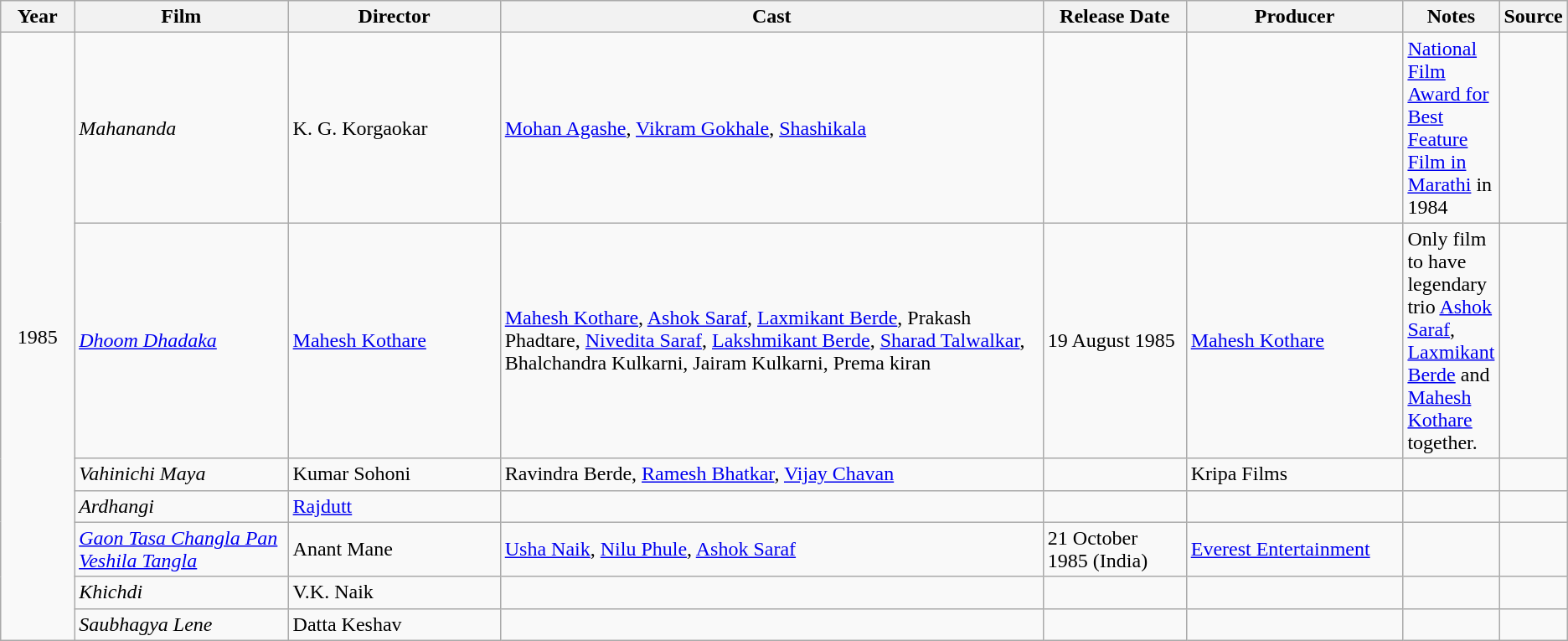<table class ="wikitable sortable collapsible">
<tr>
<th style="width: 05%;">Year</th>
<th style="width: 15%;">Film</th>
<th style="width: 15%;">Director</th>
<th style="width: 40%;" class="unsortable">Cast</th>
<th style="width: 10%;">Release Date</th>
<th style="width: 15%;" class="unsortable">Producer</th>
<th style="width: 15%;" class="unsortable">Notes</th>
<th style="width: 15%;" class="unsortable">Source</th>
</tr>
<tr>
<td rowspan = "7" align="center">1985</td>
<td><em>Mahananda</em></td>
<td>K. G. Korgaokar</td>
<td><a href='#'>Mohan Agashe</a>, <a href='#'>Vikram Gokhale</a>, <a href='#'>Shashikala</a></td>
<td></td>
<td></td>
<td><a href='#'>National Film Award for Best Feature Film in Marathi</a> in 1984</td>
<td></td>
</tr>
<tr>
<td><em><a href='#'>Dhoom Dhadaka</a></em></td>
<td><a href='#'>Mahesh Kothare</a></td>
<td><a href='#'>Mahesh Kothare</a>, <a href='#'>Ashok Saraf</a>, <a href='#'>Laxmikant Berde</a>, Prakash Phadtare, <a href='#'>Nivedita Saraf</a>, <a href='#'>Lakshmikant Berde</a>, <a href='#'>Sharad Talwalkar</a>, Bhalchandra Kulkarni, Jairam Kulkarni, Prema kiran</td>
<td>19 August 1985</td>
<td><a href='#'>Mahesh Kothare</a></td>
<td>Only film to have legendary trio <a href='#'>Ashok Saraf</a>, <a href='#'>Laxmikant Berde</a> and <a href='#'>Mahesh Kothare</a> together.</td>
<td></td>
</tr>
<tr>
<td><em>Vahinichi Maya </em></td>
<td>Kumar Sohoni</td>
<td>Ravindra Berde, <a href='#'>Ramesh Bhatkar</a>, <a href='#'>Vijay Chavan</a></td>
<td></td>
<td>Kripa Films</td>
<td></td>
<td></td>
</tr>
<tr>
<td><em>Ardhangi </em></td>
<td><a href='#'>Rajdutt</a></td>
<td></td>
<td></td>
<td></td>
<td></td>
<td></td>
</tr>
<tr>
<td><em><a href='#'>Gaon Tasa Changla Pan Veshila Tangla</a></em></td>
<td>Anant Mane</td>
<td><a href='#'>Usha Naik</a>, <a href='#'>Nilu Phule</a>, <a href='#'>Ashok Saraf</a></td>
<td>21 October 1985 (India)</td>
<td><a href='#'>Everest Entertainment</a></td>
<td></td>
<td></td>
</tr>
<tr>
<td><em>Khichdi </em></td>
<td>V.K. Naik</td>
<td></td>
<td></td>
<td></td>
<td></td>
<td></td>
</tr>
<tr>
<td><em>Saubhagya Lene</em></td>
<td>Datta Keshav</td>
<td></td>
<td></td>
<td></td>
<td></td>
<td></td>
</tr>
</table>
